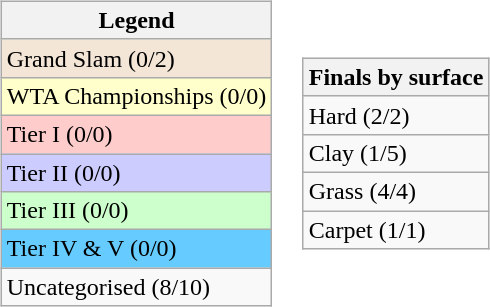<table>
<tr>
<td><br><table class="wikitable sortable mw-collapsible mw-collapsed">
<tr>
<th>Legend</th>
</tr>
<tr style="background:#f3e6d7;">
<td>Grand Slam (0/2)</td>
</tr>
<tr style="background:#ffc;">
<td>WTA Championships (0/0)</td>
</tr>
<tr bgcolor="#ffcccc">
<td>Tier I (0/0)</td>
</tr>
<tr bgcolor="#ccccff">
<td>Tier II (0/0)</td>
</tr>
<tr bgcolor="#CCFFCC">
<td>Tier III (0/0)</td>
</tr>
<tr bgcolor="#66CCFF">
<td>Tier IV & V (0/0)</td>
</tr>
<tr>
<td>Uncategorised (8/10)</td>
</tr>
</table>
</td>
<td><br><table class="wikitable sortable mw-collapsible mw-collapsed">
<tr>
<th>Finals by surface</th>
</tr>
<tr>
<td>Hard (2/2)</td>
</tr>
<tr>
<td>Clay (1/5)</td>
</tr>
<tr>
<td>Grass (4/4)</td>
</tr>
<tr>
<td>Carpet (1/1)</td>
</tr>
</table>
</td>
</tr>
</table>
